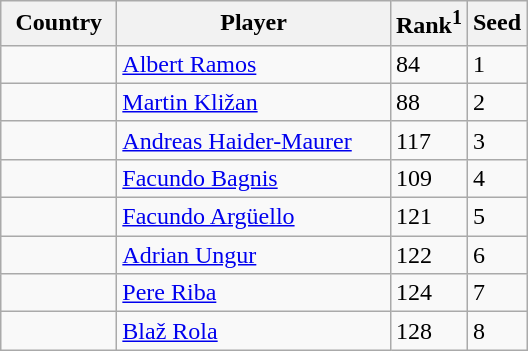<table class="sortable wikitable">
<tr>
<th width="70">Country</th>
<th width="175">Player</th>
<th>Rank<sup>1</sup></th>
<th>Seed</th>
</tr>
<tr>
<td></td>
<td><a href='#'>Albert Ramos</a></td>
<td>84</td>
<td>1</td>
</tr>
<tr>
<td></td>
<td><a href='#'>Martin Kližan</a></td>
<td>88</td>
<td>2</td>
</tr>
<tr>
<td></td>
<td><a href='#'>Andreas Haider-Maurer</a></td>
<td>117</td>
<td>3</td>
</tr>
<tr>
<td></td>
<td><a href='#'>Facundo Bagnis</a></td>
<td>109</td>
<td>4</td>
</tr>
<tr>
<td></td>
<td><a href='#'>Facundo Argüello</a></td>
<td>121</td>
<td>5</td>
</tr>
<tr>
<td></td>
<td><a href='#'>Adrian Ungur</a></td>
<td>122</td>
<td>6</td>
</tr>
<tr>
<td></td>
<td><a href='#'>Pere Riba</a></td>
<td>124</td>
<td>7</td>
</tr>
<tr>
<td></td>
<td><a href='#'>Blaž Rola</a></td>
<td>128</td>
<td>8</td>
</tr>
</table>
